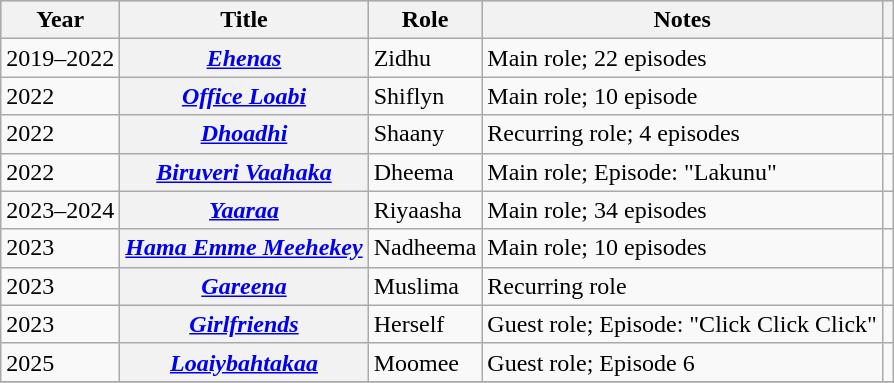<table class="wikitable sortable plainrowheaders">
<tr style="background:#ccc; text-align:center;">
<th scope="col">Year</th>
<th scope="col">Title</th>
<th scope="col">Role</th>
<th scope="col">Notes</th>
<th scope="col" class="unsortable"></th>
</tr>
<tr>
<td>2019–2022</td>
<th scope="row"><em><a href='#'>Ehenas</a></em></th>
<td>Zidhu</td>
<td>Main role; 22 episodes</td>
<td style="text-align: center;"></td>
</tr>
<tr>
<td>2022</td>
<th scope="row"><em><a href='#'>Office Loabi</a></em></th>
<td>Shiflyn</td>
<td>Main role; 10 episode</td>
<td style="text-align: center;"></td>
</tr>
<tr>
<td>2022</td>
<th scope="row"><em><a href='#'>Dhoadhi</a></em></th>
<td>Shaany</td>
<td>Recurring role; 4 episodes</td>
<td style="text-align: center;"></td>
</tr>
<tr>
<td>2022</td>
<th scope="row"><em><a href='#'>Biruveri Vaahaka</a></em></th>
<td>Dheema</td>
<td>Main role; Episode: "Lakunu"</td>
<td style="text-align: center;"></td>
</tr>
<tr>
<td>2023–2024</td>
<th scope="row"><em><a href='#'>Yaaraa</a></em></th>
<td>Riyaasha</td>
<td>Main role; 34 episodes</td>
<td style="text-align: center;"></td>
</tr>
<tr>
<td>2023</td>
<th scope="row"><em><a href='#'>Hama Emme Meehekey</a></em></th>
<td>Nadheema</td>
<td>Main role; 10 episodes</td>
<td style="text-align:center;"></td>
</tr>
<tr>
<td>2023</td>
<th scope="row"><em><a href='#'>Gareena</a></em></th>
<td>Muslima</td>
<td>Recurring role</td>
<td style="text-align: center;"></td>
</tr>
<tr>
<td>2023</td>
<th scope="row"><em><a href='#'>Girlfriends</a></em></th>
<td>Herself</td>
<td>Guest role; Episode: "Click Click Click"</td>
<td style="text-align: center;"></td>
</tr>
<tr>
<td>2025</td>
<th scope="row"><em><a href='#'>Loaiybahtakaa</a></em></th>
<td>Moomee</td>
<td>Guest role; Episode 6</td>
<td style="text-align: center;"></td>
</tr>
<tr>
</tr>
</table>
